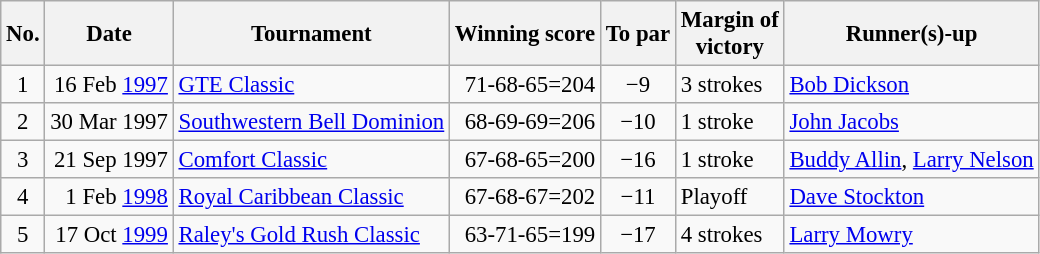<table class="wikitable" style="font-size:95%;">
<tr>
<th>No.</th>
<th>Date</th>
<th>Tournament</th>
<th>Winning score</th>
<th>To par</th>
<th>Margin of<br>victory</th>
<th>Runner(s)-up</th>
</tr>
<tr>
<td align=center>1</td>
<td align=right>16 Feb <a href='#'>1997</a></td>
<td><a href='#'>GTE Classic</a></td>
<td align=right>71-68-65=204</td>
<td align=center>−9</td>
<td>3 strokes</td>
<td> <a href='#'>Bob Dickson</a></td>
</tr>
<tr>
<td align=center>2</td>
<td align=right>30 Mar 1997</td>
<td><a href='#'>Southwestern Bell Dominion</a></td>
<td align=right>68-69-69=206</td>
<td align=center>−10</td>
<td>1 stroke</td>
<td> <a href='#'>John Jacobs</a></td>
</tr>
<tr>
<td align=center>3</td>
<td align=right>21 Sep 1997</td>
<td><a href='#'>Comfort Classic</a></td>
<td align=right>67-68-65=200</td>
<td align=center>−16</td>
<td>1 stroke</td>
<td> <a href='#'>Buddy Allin</a>,  <a href='#'>Larry Nelson</a></td>
</tr>
<tr>
<td align=center>4</td>
<td align=right>1 Feb <a href='#'>1998</a></td>
<td><a href='#'>Royal Caribbean Classic</a></td>
<td align=right>67-68-67=202</td>
<td align=center>−11</td>
<td>Playoff</td>
<td> <a href='#'>Dave Stockton</a></td>
</tr>
<tr>
<td align=center>5</td>
<td align=right>17 Oct <a href='#'>1999</a></td>
<td><a href='#'>Raley's Gold Rush Classic</a></td>
<td align=right>63-71-65=199</td>
<td align=center>−17</td>
<td>4 strokes</td>
<td> <a href='#'>Larry Mowry</a></td>
</tr>
</table>
